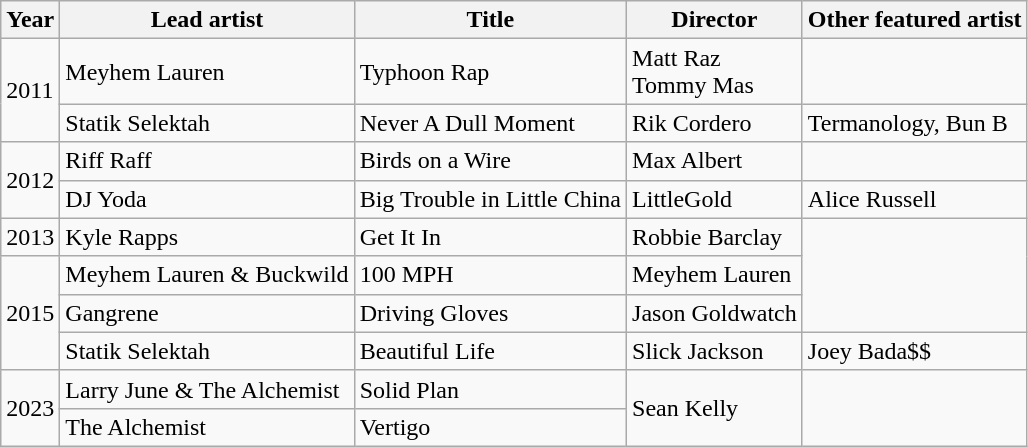<table class="wikitable">
<tr>
<th>Year</th>
<th>Lead artist</th>
<th>Title</th>
<th>Director</th>
<th>Other featured artist</th>
</tr>
<tr>
<td rowspan="2">2011</td>
<td>Meyhem Lauren</td>
<td>Typhoon Rap</td>
<td>Matt Raz<br>Tommy Mas</td>
<td></td>
</tr>
<tr>
<td>Statik Selektah</td>
<td>Never A Dull Moment</td>
<td>Rik Cordero</td>
<td>Termanology, Bun B</td>
</tr>
<tr>
<td rowspan="2">2012</td>
<td>Riff Raff</td>
<td>Birds on a Wire</td>
<td>Max Albert</td>
<td></td>
</tr>
<tr>
<td>DJ Yoda</td>
<td>Big Trouble in Little China</td>
<td>LittleGold</td>
<td>Alice Russell</td>
</tr>
<tr>
<td>2013</td>
<td>Kyle Rapps</td>
<td>Get It In</td>
<td>Robbie Barclay</td>
<td rowspan="3"></td>
</tr>
<tr>
<td rowspan="3">2015</td>
<td>Meyhem Lauren & Buckwild</td>
<td>100 MPH</td>
<td>Meyhem Lauren</td>
</tr>
<tr>
<td>Gangrene</td>
<td>Driving Gloves</td>
<td>Jason Goldwatch</td>
</tr>
<tr>
<td>Statik Selektah</td>
<td>Beautiful Life</td>
<td>Slick Jackson</td>
<td>Joey Bada$$</td>
</tr>
<tr>
<td rowspan="2">2023</td>
<td>Larry June & The Alchemist</td>
<td>Solid Plan</td>
<td rowspan="2">Sean Kelly</td>
<td rowspan="2"></td>
</tr>
<tr>
<td>The Alchemist</td>
<td>Vertigo</td>
</tr>
</table>
